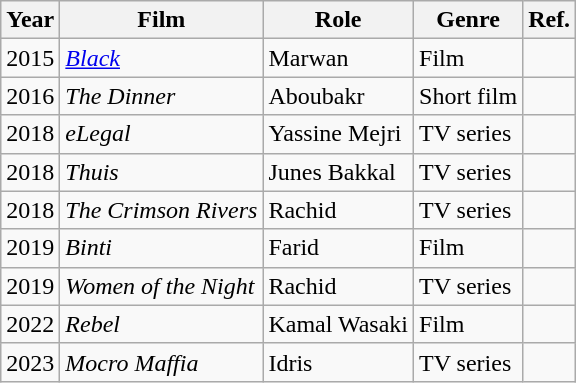<table class="wikitable">
<tr>
<th>Year</th>
<th>Film</th>
<th>Role</th>
<th>Genre</th>
<th>Ref.</th>
</tr>
<tr>
<td>2015</td>
<td><em><a href='#'>Black</a></em></td>
<td>Marwan</td>
<td>Film</td>
<td></td>
</tr>
<tr>
<td>2016</td>
<td><em>The Dinner</em></td>
<td>Aboubakr</td>
<td>Short film</td>
<td></td>
</tr>
<tr>
<td>2018</td>
<td><em>eLegal</em></td>
<td>Yassine Mejri</td>
<td>TV series</td>
<td></td>
</tr>
<tr>
<td>2018</td>
<td><em>Thuis</em></td>
<td>Junes Bakkal</td>
<td>TV series</td>
<td></td>
</tr>
<tr>
<td>2018</td>
<td><em>The Crimson Rivers</em></td>
<td>Rachid</td>
<td>TV series</td>
<td></td>
</tr>
<tr>
<td>2019</td>
<td><em>Binti</em></td>
<td>Farid</td>
<td>Film</td>
<td></td>
</tr>
<tr>
<td>2019</td>
<td><em>Women of the Night</em></td>
<td>Rachid</td>
<td>TV series</td>
<td></td>
</tr>
<tr>
<td>2022</td>
<td><em>Rebel</em></td>
<td>Kamal Wasaki</td>
<td>Film</td>
<td></td>
</tr>
<tr>
<td>2023</td>
<td><em>Mocro Maffia</em></td>
<td>Idris</td>
<td>TV series</td>
<td></td>
</tr>
</table>
